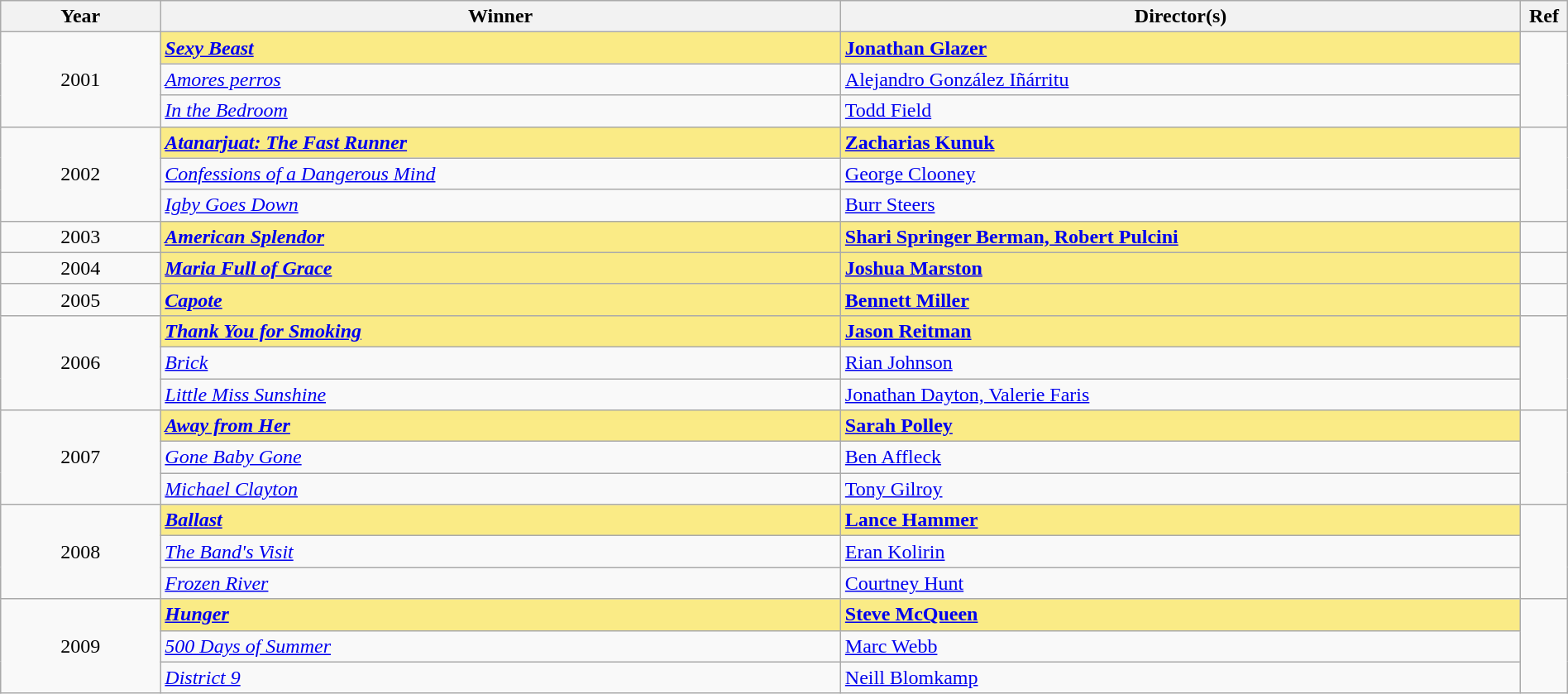<table class="wikitable" width="100%" cellpadding="5">
<tr>
<th width="100"><strong>Year</strong></th>
<th width="450"><strong>Winner</strong></th>
<th width="450"><strong>Director(s)</strong></th>
<th width="15"><strong>Ref</strong></th>
</tr>
<tr>
<td style="text-align:center;" rowspan=3>2001</td>
<td style="background:#FAEB86;"><strong><em><a href='#'>Sexy Beast</a></em></strong></td>
<td style="background:#FAEB86;"><strong><a href='#'>Jonathan Glazer</a></strong></td>
<td rowspan=3></td>
</tr>
<tr>
<td><em><a href='#'>Amores perros</a></em></td>
<td><a href='#'>Alejandro González Iñárritu</a></td>
</tr>
<tr>
<td><em><a href='#'>In the Bedroom</a></em></td>
<td><a href='#'>Todd Field</a></td>
</tr>
<tr>
<td style="text-align:center;" rowspan=3>2002</td>
<td style="background:#FAEB86;"><strong><em><a href='#'>Atanarjuat: The Fast Runner</a></em></strong></td>
<td style="background:#FAEB86;"><strong><a href='#'>Zacharias Kunuk</a></strong></td>
<td rowspan=3></td>
</tr>
<tr>
<td><em><a href='#'>Confessions of a Dangerous Mind</a></em></td>
<td><a href='#'>George Clooney</a></td>
</tr>
<tr>
<td><em><a href='#'>Igby Goes Down</a></em></td>
<td><a href='#'>Burr Steers</a></td>
</tr>
<tr>
<td style="text-align:center;">2003</td>
<td style="background:#FAEB86;"><strong><em><a href='#'>American Splendor</a></em></strong></td>
<td style="background:#FAEB86;"><strong><a href='#'>Shari Springer Berman, Robert Pulcini</a></strong></td>
<td></td>
</tr>
<tr>
<td style="text-align:center;">2004</td>
<td style="background:#FAEB86;"><strong><em><a href='#'>Maria Full of Grace</a></em></strong></td>
<td style="background:#FAEB86;"><strong><a href='#'>Joshua Marston</a></strong></td>
<td></td>
</tr>
<tr>
<td style="text-align:center;">2005</td>
<td style="background:#FAEB86;"><strong><em><a href='#'>Capote</a></em></strong></td>
<td style="background:#FAEB86;"><strong><a href='#'>Bennett Miller</a></strong></td>
<td></td>
</tr>
<tr>
<td rowspan="3" style="text-align:center;">2006</td>
<td style="background:#FAEB86;"><strong><em><a href='#'>Thank You for Smoking</a></em></strong></td>
<td style="background:#FAEB86;"><strong><a href='#'>Jason Reitman</a></strong></td>
<td rowspan=3></td>
</tr>
<tr>
<td><em><a href='#'>Brick</a></em></td>
<td><a href='#'>Rian Johnson</a></td>
</tr>
<tr>
<td><em><a href='#'>Little Miss Sunshine</a></em></td>
<td><a href='#'>Jonathan Dayton, Valerie Faris</a></td>
</tr>
<tr>
<td rowspan="3" style="text-align:center;">2007</td>
<td style="background:#FAEB86;"><strong><em><a href='#'>Away from Her</a></em></strong></td>
<td style="background:#FAEB86;"><strong><a href='#'>Sarah Polley</a></strong></td>
<td rowspan=3></td>
</tr>
<tr>
<td><em><a href='#'>Gone Baby Gone</a></em></td>
<td><a href='#'>Ben Affleck</a></td>
</tr>
<tr>
<td><em><a href='#'>Michael Clayton</a></em></td>
<td><a href='#'>Tony Gilroy</a></td>
</tr>
<tr>
<td rowspan="3" style="text-align:center;">2008</td>
<td style="background:#FAEB86;"><strong><em><a href='#'>Ballast</a></em></strong></td>
<td style="background:#FAEB86;"><strong><a href='#'>Lance Hammer</a></strong></td>
<td rowspan=3></td>
</tr>
<tr>
<td><em><a href='#'>The Band's Visit</a></em></td>
<td><a href='#'>Eran Kolirin</a></td>
</tr>
<tr>
<td><em><a href='#'>Frozen River</a></em></td>
<td><a href='#'>Courtney Hunt</a></td>
</tr>
<tr>
<td rowspan="3" style="text-align:center;">2009</td>
<td style="background:#FAEB86;"><strong><em><a href='#'>Hunger</a></em></strong></td>
<td style="background:#FAEB86;"><strong><a href='#'>Steve McQueen</a></strong></td>
<td rowspan=3></td>
</tr>
<tr>
<td><em><a href='#'>500 Days of Summer</a></em></td>
<td><a href='#'>Marc Webb</a></td>
</tr>
<tr>
<td><em><a href='#'>District 9</a></em></td>
<td><a href='#'>Neill Blomkamp</a></td>
</tr>
</table>
